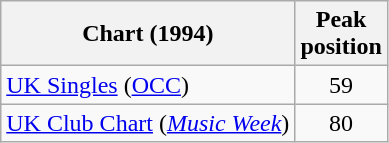<table class="wikitable">
<tr>
<th>Chart (1994)</th>
<th>Peak<br>position</th>
</tr>
<tr>
<td><a href='#'>UK Singles</a> (<a href='#'>OCC</a>)</td>
<td style="text-align:center;">59</td>
</tr>
<tr>
<td><a href='#'>UK Club Chart</a> (<em><a href='#'>Music Week</a></em>)</td>
<td style="text-align:center;">80</td>
</tr>
</table>
